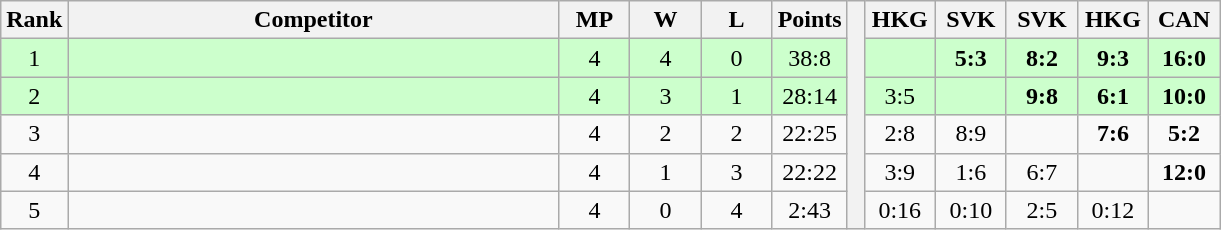<table class="wikitable" style="text-align:center">
<tr>
<th>Rank</th>
<th style="width:20em">Competitor</th>
<th style="width:2.5em">MP</th>
<th style="width:2.5em">W</th>
<th style="width:2.5em">L</th>
<th>Points</th>
<th rowspan="6"> </th>
<th style="width:2.5em">HKG</th>
<th style="width:2.5em">SVK</th>
<th style="width:2.5em">SVK</th>
<th style="width:2.5em">HKG</th>
<th style="width:2.5em">CAN</th>
</tr>
<tr style="background:#cfc;">
<td>1</td>
<td style="text-align:left"></td>
<td>4</td>
<td>4</td>
<td>0</td>
<td>38:8</td>
<td></td>
<td><strong>5:3</strong></td>
<td><strong>8:2</strong></td>
<td><strong>9:3</strong></td>
<td><strong>16:0</strong></td>
</tr>
<tr style="background:#cfc;">
<td>2</td>
<td style="text-align:left"></td>
<td>4</td>
<td>3</td>
<td>1</td>
<td>28:14</td>
<td>3:5</td>
<td></td>
<td><strong>9:8</strong></td>
<td><strong>6:1</strong></td>
<td><strong>10:0</strong></td>
</tr>
<tr>
<td>3</td>
<td style="text-align:left"></td>
<td>4</td>
<td>2</td>
<td>2</td>
<td>22:25</td>
<td>2:8</td>
<td>8:9</td>
<td></td>
<td><strong>7:6</strong></td>
<td><strong>5:2</strong></td>
</tr>
<tr>
<td>4</td>
<td style="text-align:left"></td>
<td>4</td>
<td>1</td>
<td>3</td>
<td>22:22</td>
<td>3:9</td>
<td>1:6</td>
<td>6:7</td>
<td></td>
<td><strong>12:0</strong></td>
</tr>
<tr>
<td>5</td>
<td style="text-align:left"></td>
<td>4</td>
<td>0</td>
<td>4</td>
<td>2:43</td>
<td>0:16</td>
<td>0:10</td>
<td>2:5</td>
<td>0:12</td>
<td></td>
</tr>
</table>
